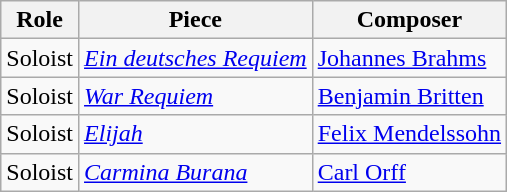<table class="wikitable">
<tr>
<th>Role</th>
<th>Piece</th>
<th>Composer</th>
</tr>
<tr>
<td>Soloist</td>
<td><em><a href='#'>Ein deutsches Requiem</a></em></td>
<td><a href='#'>Johannes Brahms</a></td>
</tr>
<tr>
<td>Soloist</td>
<td><em><a href='#'>War Requiem</a></em></td>
<td><a href='#'>Benjamin Britten</a></td>
</tr>
<tr>
<td>Soloist</td>
<td><em><a href='#'>Elijah</a></em></td>
<td><a href='#'>Felix Mendelssohn</a></td>
</tr>
<tr>
<td>Soloist</td>
<td><em><a href='#'>Carmina Burana</a></em></td>
<td><a href='#'>Carl Orff</a></td>
</tr>
</table>
